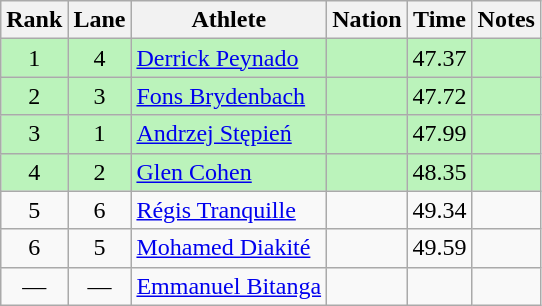<table class="wikitable sortable" style="text-align:center">
<tr>
<th>Rank</th>
<th>Lane</th>
<th>Athlete</th>
<th>Nation</th>
<th>Time</th>
<th>Notes</th>
</tr>
<tr style="background:#bbf3bb;">
<td>1</td>
<td>4</td>
<td align=left><a href='#'>Derrick Peynado</a></td>
<td align=left></td>
<td>47.37</td>
<td></td>
</tr>
<tr style="background:#bbf3bb;">
<td>2</td>
<td>3</td>
<td align=left><a href='#'>Fons Brydenbach</a></td>
<td align=left></td>
<td>47.72</td>
<td></td>
</tr>
<tr style="background:#bbf3bb;">
<td>3</td>
<td>1</td>
<td align=left><a href='#'>Andrzej Stępień</a></td>
<td align=left></td>
<td>47.99</td>
<td></td>
</tr>
<tr style="background:#bbf3bb;">
<td>4</td>
<td>2</td>
<td align=left><a href='#'>Glen Cohen</a></td>
<td align=left></td>
<td>48.35</td>
<td></td>
</tr>
<tr>
<td>5</td>
<td>6</td>
<td align=left><a href='#'>Régis Tranquille</a></td>
<td align=left></td>
<td>49.34</td>
<td></td>
</tr>
<tr>
<td>6</td>
<td>5</td>
<td align=left><a href='#'>Mohamed Diakité</a></td>
<td align=left></td>
<td>49.59</td>
<td></td>
</tr>
<tr>
<td data-sort-value=7>—</td>
<td>—</td>
<td align=left><a href='#'>Emmanuel Bitanga</a></td>
<td align=left></td>
<td></td>
<td></td>
</tr>
</table>
